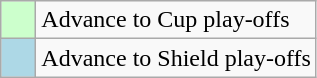<table class="wikitable">
<tr>
<td style="background:#cfc;">    </td>
<td>Advance to Cup play-offs</td>
</tr>
<tr>
<td style="background:#ADD8E6;">    </td>
<td>Advance to Shield play-offs</td>
</tr>
</table>
